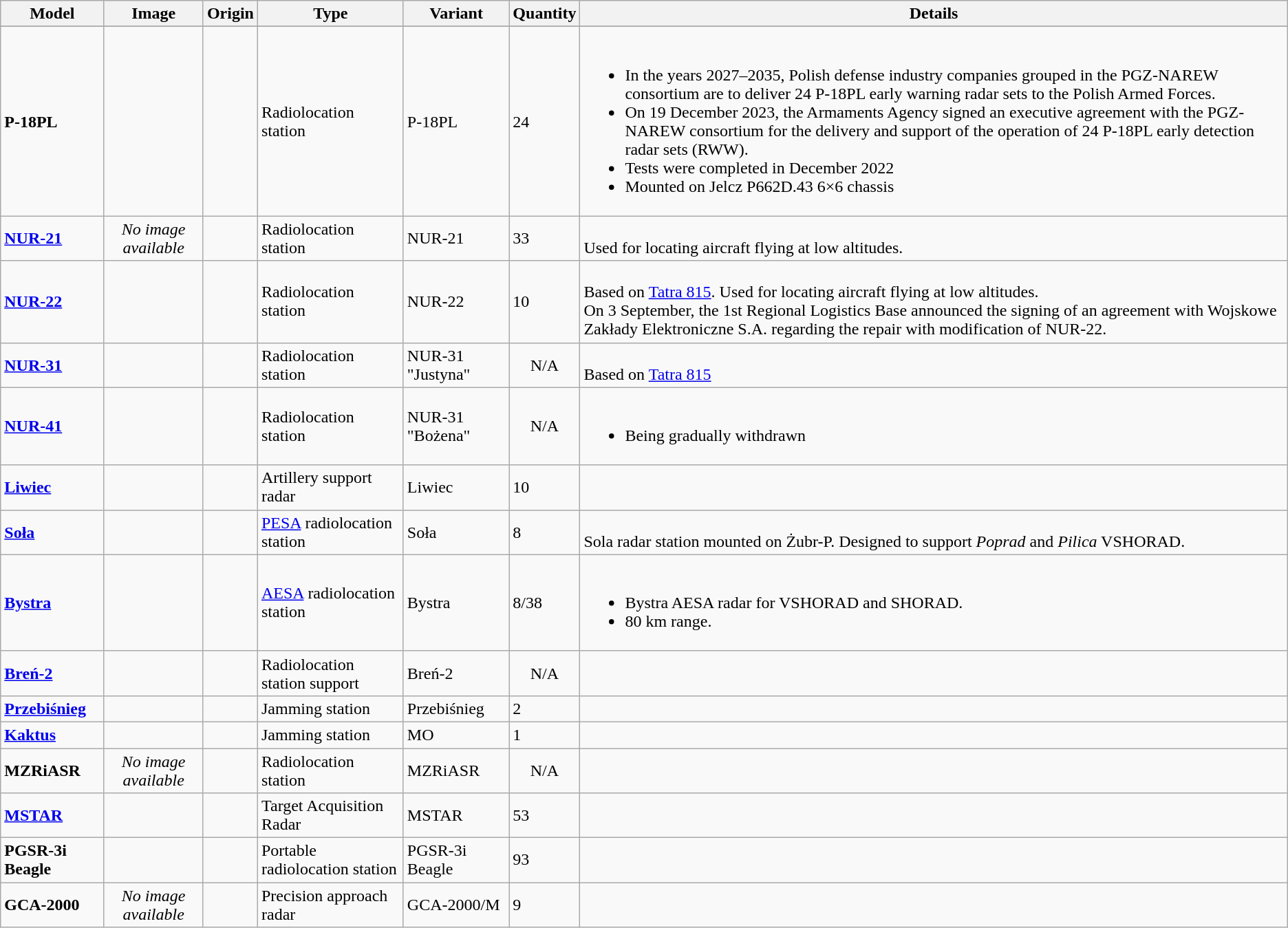<table class="wikitable">
<tr>
<th>Model</th>
<th>Image</th>
<th>Origin</th>
<th>Type</th>
<th>Variant</th>
<th>Quantity</th>
<th>Details</th>
</tr>
<tr valign="top">
</tr>
<tr>
<td><strong>P-18PL</strong></td>
<td></td>
<td><small></small></td>
<td>Radiolocation station</td>
<td>P-18PL</td>
<td>24</td>
<td><br><ul><li>In the years 2027–2035, Polish defense industry companies grouped in the PGZ-NAREW consortium are to deliver 24 P-18PL early warning radar sets to the Polish Armed Forces.</li><li>On 19 December 2023, the Armaments Agency signed an executive agreement with the PGZ-NAREW consortium for the delivery and support of the operation of 24 P-18PL early detection radar sets (RWW).</li><li>Tests were completed in December 2022</li><li>Mounted on Jelcz P662D.43 6×6 chassis</li></ul></td>
</tr>
<tr>
<td><a href='#'><strong>NUR-21</strong></a></td>
<td style="text-align: center;"><em>No image available</em></td>
<td><small></small></td>
<td>Radiolocation station</td>
<td>NUR-21</td>
<td>33</td>
<td><br>Used for locating aircraft flying at low altitudes.</td>
</tr>
<tr>
<td><a href='#'><strong>NUR-22</strong></a></td>
<td></td>
<td><small></small></td>
<td>Radiolocation station</td>
<td>NUR-22</td>
<td>10</td>
<td><br>Based on <a href='#'>Tatra 815</a>. Used for locating aircraft flying at low altitudes.<br>On 3 September, the 1st Regional Logistics Base announced the signing of an agreement with Wojskowe Zakłady Elektroniczne S.A. regarding the repair with modification of  NUR-22.</td>
</tr>
<tr>
<td><a href='#'><strong>NUR-31</strong></a></td>
<td></td>
<td><small></small></td>
<td>Radiolocation station</td>
<td>NUR-31 "Justyna"</td>
<td style="text-align: center;">N/A</td>
<td><br>Based on <a href='#'>Tatra 815</a></td>
</tr>
<tr>
<td><a href='#'><strong>NUR-41</strong></a></td>
<td></td>
<td><small></small></td>
<td>Radiolocation station</td>
<td>NUR-31 "Bożena"</td>
<td style="text-align: center;">N/A</td>
<td><br><ul><li>Being gradually withdrawn</li></ul></td>
</tr>
<tr>
<td><strong><a href='#'>Liwiec</a></strong></td>
<td></td>
<td><small></small></td>
<td>Artillery support radar</td>
<td>Liwiec</td>
<td>10</td>
<td></td>
</tr>
<tr>
<td><strong><a href='#'>Soła</a></strong></td>
<td></td>
<td><small></small></td>
<td><a href='#'>PESA</a> radiolocation station</td>
<td>Soła</td>
<td>8</td>
<td><br>Sola radar station mounted on Żubr-P.
Designed to support <em>Poprad</em> and <em>Pilica</em> VSHORAD.</td>
</tr>
<tr>
<td><strong><a href='#'>Bystra</a></strong></td>
<td></td>
<td><small></small></td>
<td><a href='#'>AESA</a> radiolocation station</td>
<td>Bystra</td>
<td>8/38</td>
<td><br><ul><li>Bystra AESA radar for VSHORAD and SHORAD.</li><li>80 km range.</li></ul></td>
</tr>
<tr>
<td><strong><a href='#'>Breń-2</a></strong></td>
<td></td>
<td><small></small></td>
<td>Radiolocation station support</td>
<td>Breń-2 </td>
<td style="text-align: center;">N/A</td>
<td></td>
</tr>
<tr>
<td><a href='#'><strong>Przebiśnieg</strong></a></td>
<td></td>
<td><small></small></td>
<td>Jamming station</td>
<td>Przebiśnieg </td>
<td>2</td>
<td></td>
</tr>
<tr>
<td><strong><a href='#'>Kaktus</a></strong></td>
<td></td>
<td><small></small></td>
<td>Jamming station</td>
<td>MO</td>
<td>1</td>
<td></td>
</tr>
<tr>
<td><strong>MZRiASR</strong></td>
<td style="text-align: center;"><em>No image available</em></td>
<td><small></small></td>
<td>Radiolocation station</td>
<td>MZRiASR</td>
<td style="text-align: center;">N/A</td>
<td></td>
</tr>
<tr>
<td><strong><a href='#'>MSTAR</a></strong></td>
<td></td>
<td><small></small></td>
<td>Target Acquisition Radar</td>
<td>MSTAR</td>
<td>53</td>
<td></td>
</tr>
<tr>
<td><strong>PGSR-3i Beagle</strong></td>
<td></td>
<td><small></small></td>
<td>Portable radiolocation station</td>
<td>PGSR-3i Beagle</td>
<td>93</td>
<td></td>
</tr>
<tr>
<td><strong>GCA-2000</strong></td>
<td style="text-align: center;"><em>No image available</em></td>
<td><small></small></td>
<td>Precision approach radar</td>
<td>GCA-2000/M</td>
<td>9</td>
<td></td>
</tr>
</table>
